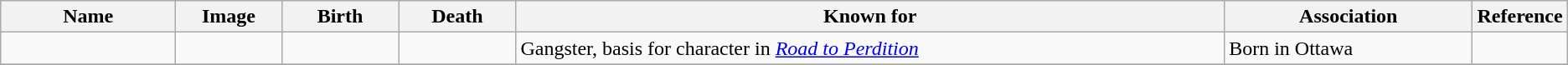<table class="wikitable sortable">
<tr>
<th scope="col" width="140">Name</th>
<th scope="col" width="80" class="unsortable">Image</th>
<th scope="col" width="90">Birth</th>
<th scope="col" width="90">Death</th>
<th scope="col" width="600" class="unsortable">Known for</th>
<th scope="col" width="200" class="unsortable">Association</th>
<th scope="col" width="30" class="unsortable">Reference</th>
</tr>
<tr>
<td></td>
<td></td>
<td align=right></td>
<td align=right></td>
<td>Gangster, basis for character in <em><a href='#'>Road to Perdition</a></em></td>
<td>Born in Ottawa</td>
<td align="center"></td>
</tr>
<tr>
</tr>
</table>
